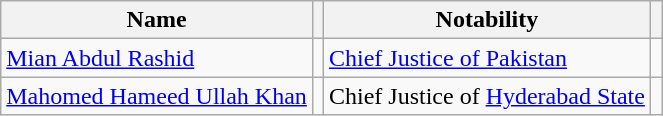<table class="wikitable">
<tr>
<th>Name</th>
<th></th>
<th>Notability</th>
<th></th>
</tr>
<tr>
<td><a href='#'>Mian Abdul Rashid</a></td>
<td></td>
<td><a href='#'>Chief Justice of Pakistan</a></td>
<td></td>
</tr>
<tr>
<td><a href='#'>Mahomed Hameed Ullah Khan</a></td>
<td></td>
<td>Chief Justice of <a href='#'>Hyderabad State</a></td>
<td></td>
</tr>
</table>
